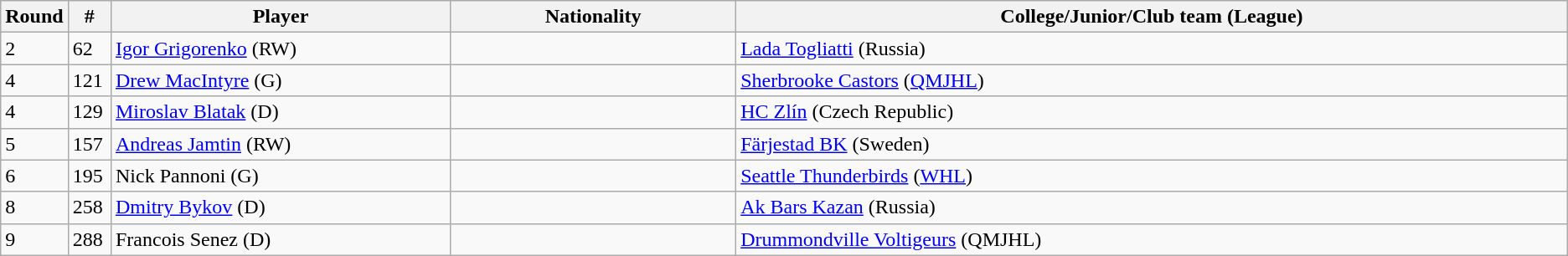<table class="wikitable">
<tr>
<th bgcolor="#DDDDFF" width="2.75%">Round</th>
<th bgcolor="#DDDDFF" width="2.75%">#</th>
<th bgcolor="#DDDDFF" width="22.0%">Player</th>
<th bgcolor="#DDDDFF" width="18.5%">Nationality</th>
<th bgcolor="#DDDDFF" width="100.0%">College/Junior/Club team (League)</th>
</tr>
<tr>
<td>2</td>
<td>62</td>
<td><a href='#'>Igor Grigorenko</a> (RW)</td>
<td></td>
<td><a href='#'>Lada Togliatti</a> (Russia)</td>
</tr>
<tr>
<td>4</td>
<td>121</td>
<td><a href='#'>Drew MacIntyre</a> (G)</td>
<td></td>
<td><a href='#'>Sherbrooke Castors</a> (<a href='#'>QMJHL</a>)</td>
</tr>
<tr>
<td>4</td>
<td>129</td>
<td><a href='#'>Miroslav Blatak</a> (D)</td>
<td></td>
<td><a href='#'>HC Zlín</a> (Czech Republic)</td>
</tr>
<tr>
<td>5</td>
<td>157</td>
<td><a href='#'>Andreas Jamtin</a> (RW)</td>
<td></td>
<td><a href='#'>Färjestad BK</a> (Sweden)</td>
</tr>
<tr>
<td>6</td>
<td>195</td>
<td>Nick Pannoni (G)</td>
<td></td>
<td><a href='#'>Seattle Thunderbirds</a> (<a href='#'>WHL</a>)</td>
</tr>
<tr>
<td>8</td>
<td>258</td>
<td><a href='#'>Dmitry Bykov</a> (D)</td>
<td></td>
<td><a href='#'>Ak Bars Kazan</a> (Russia)</td>
</tr>
<tr>
<td>9</td>
<td>288</td>
<td>Francois Senez (D)</td>
<td></td>
<td><a href='#'>Drummondville Voltigeurs</a> (QMJHL)</td>
</tr>
</table>
